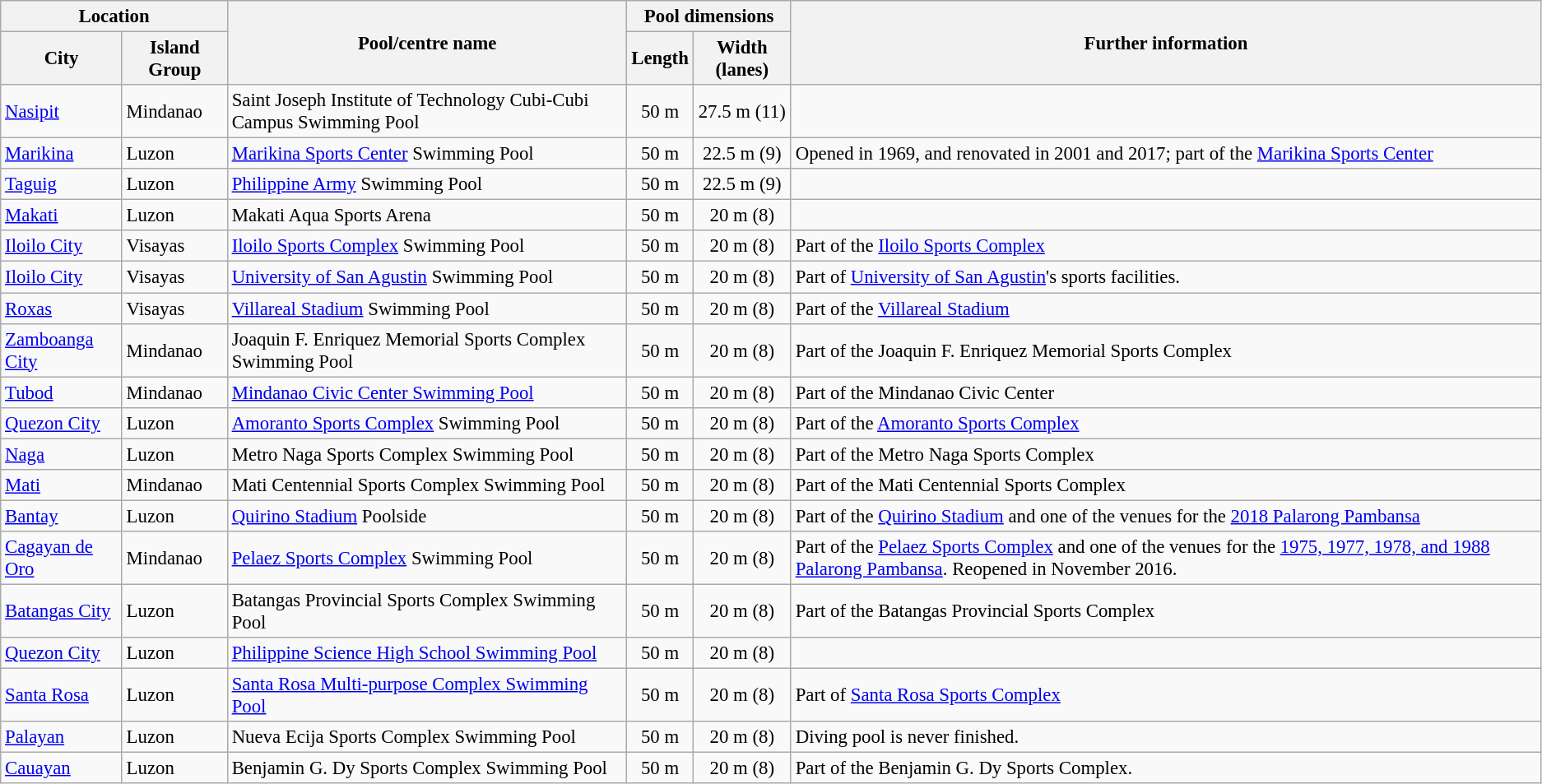<table class="wikitable sortable" style="font-size:95%">
<tr>
<th colspan="2">Location</th>
<th rowspan="2">Pool/centre name</th>
<th colspan="2">Pool dimensions</th>
<th rowspan="2">Further information</th>
</tr>
<tr>
<th>City</th>
<th>Island Group</th>
<th>Length</th>
<th>Width (lanes)</th>
</tr>
<tr>
<td><a href='#'>Nasipit</a></td>
<td>Mindanao</td>
<td>Saint Joseph Institute of Technology Cubi-Cubi Campus Swimming Pool</td>
<td align="center">50 m</td>
<td align="center">27.5 m (11)</td>
<td></td>
</tr>
<tr>
<td><a href='#'>Marikina</a></td>
<td>Luzon</td>
<td><a href='#'>Marikina Sports Center</a> Swimming Pool</td>
<td align="center">50 m</td>
<td align="center">22.5 m (9)</td>
<td>Opened in 1969, and renovated in 2001 and 2017; part of the <a href='#'>Marikina Sports Center</a></td>
</tr>
<tr>
<td><a href='#'>Taguig</a></td>
<td>Luzon</td>
<td><a href='#'>Philippine Army</a> Swimming Pool</td>
<td align="center">50 m</td>
<td align="center">22.5 m (9)</td>
<td></td>
</tr>
<tr>
<td><a href='#'>Makati</a></td>
<td>Luzon</td>
<td>Makati Aqua Sports Arena</td>
<td align="center">50 m</td>
<td align="center">20 m (8)</td>
<td></td>
</tr>
<tr>
<td><a href='#'>Iloilo City</a></td>
<td>Visayas</td>
<td><a href='#'>Iloilo Sports Complex</a> Swimming Pool</td>
<td align="center">50 m</td>
<td align="center">20 m (8)</td>
<td>Part of the <a href='#'>Iloilo Sports Complex</a></td>
</tr>
<tr>
<td><a href='#'>Iloilo City</a></td>
<td>Visayas</td>
<td><a href='#'>University of San Agustin</a> Swimming Pool</td>
<td align="center">50 m</td>
<td align="center">20 m (8)</td>
<td>Part of <a href='#'>University of San Agustin</a>'s sports facilities.</td>
</tr>
<tr>
<td><a href='#'>Roxas</a></td>
<td>Visayas</td>
<td><a href='#'>Villareal Stadium</a> Swimming Pool</td>
<td align="center">50 m</td>
<td align="center">20 m (8)</td>
<td>Part of the <a href='#'>Villareal Stadium</a></td>
</tr>
<tr>
<td><a href='#'>Zamboanga City</a></td>
<td>Mindanao</td>
<td>Joaquin F. Enriquez Memorial Sports Complex Swimming Pool</td>
<td align="center">50 m</td>
<td align="center">20 m (8)</td>
<td>Part of the Joaquin F. Enriquez Memorial Sports Complex</td>
</tr>
<tr>
<td><a href='#'>Tubod</a></td>
<td>Mindanao</td>
<td><a href='#'>Mindanao Civic Center Swimming Pool</a></td>
<td align="center">50 m</td>
<td align="center">20 m (8)</td>
<td>Part of the Mindanao Civic Center</td>
</tr>
<tr>
<td><a href='#'>Quezon City</a></td>
<td>Luzon</td>
<td><a href='#'>Amoranto Sports Complex</a> Swimming Pool</td>
<td align="center">50 m</td>
<td align="center">20 m (8)</td>
<td>Part of the <a href='#'>Amoranto Sports Complex</a></td>
</tr>
<tr>
<td><a href='#'>Naga</a></td>
<td>Luzon</td>
<td>Metro Naga Sports Complex Swimming Pool</td>
<td align="center">50 m</td>
<td align="center">20 m (8)</td>
<td>Part of the Metro Naga Sports Complex</td>
</tr>
<tr>
<td><a href='#'>Mati</a></td>
<td>Mindanao</td>
<td>Mati Centennial Sports Complex Swimming Pool</td>
<td align="center">50 m</td>
<td align="center">20 m (8)</td>
<td>Part of the Mati Centennial Sports Complex</td>
</tr>
<tr>
<td><a href='#'>Bantay</a></td>
<td>Luzon</td>
<td><a href='#'>Quirino Stadium</a> Poolside</td>
<td align="center">50 m</td>
<td align="center">20 m (8)</td>
<td>Part of the <a href='#'>Quirino Stadium</a> and one of the venues for the <a href='#'>2018 Palarong Pambansa</a></td>
</tr>
<tr>
<td><a href='#'>Cagayan de Oro</a></td>
<td>Mindanao</td>
<td><a href='#'>Pelaez Sports Complex</a> Swimming Pool</td>
<td align="center">50 m</td>
<td align="center">20 m (8)</td>
<td>Part of the <a href='#'>Pelaez Sports Complex</a> and one of the venues for the <a href='#'>1975, 1977, 1978, and 1988 Palarong Pambansa</a>. Reopened in November 2016.</td>
</tr>
<tr>
<td><a href='#'>Batangas City</a></td>
<td>Luzon</td>
<td>Batangas Provincial Sports Complex Swimming Pool</td>
<td align="center">50 m</td>
<td align="center">20 m (8)</td>
<td>Part of the Batangas Provincial Sports Complex</td>
</tr>
<tr>
<td><a href='#'>Quezon City</a></td>
<td>Luzon</td>
<td><a href='#'>Philippine Science High School Swimming Pool</a></td>
<td align="center">50 m</td>
<td align="center">20 m (8)</td>
<td></td>
</tr>
<tr>
<td><a href='#'>Santa Rosa</a></td>
<td>Luzon</td>
<td><a href='#'>Santa Rosa Multi-purpose Complex Swimming Pool</a></td>
<td align="center">50 m</td>
<td align="center">20 m (8)</td>
<td>Part of <a href='#'>Santa Rosa Sports Complex</a></td>
</tr>
<tr>
<td><a href='#'>Palayan</a></td>
<td>Luzon</td>
<td>Nueva Ecija Sports Complex Swimming Pool</td>
<td align="center">50 m</td>
<td align="center">20 m (8)</td>
<td>Diving pool is never finished.</td>
</tr>
<tr>
<td><a href='#'>Cauayan</a></td>
<td>Luzon</td>
<td>Benjamin G. Dy Sports Complex Swimming Pool</td>
<td align="center">50 m</td>
<td align="center">20 m (8)</td>
<td>Part of the Benjamin G. Dy Sports Complex.</td>
</tr>
</table>
